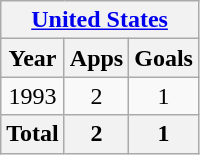<table class="wikitable" style="text-align:center">
<tr>
<th colspan=3><a href='#'>United States</a></th>
</tr>
<tr>
<th>Year</th>
<th>Apps</th>
<th>Goals</th>
</tr>
<tr>
<td>1993</td>
<td>2</td>
<td>1</td>
</tr>
<tr>
<th>Total</th>
<th>2</th>
<th>1</th>
</tr>
</table>
